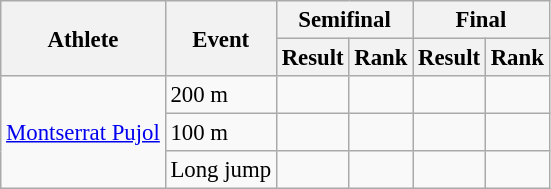<table class=wikitable style="font-size:95%">
<tr>
<th rowspan="2">Athlete</th>
<th rowspan="2">Event</th>
<th colspan="2">Semifinal</th>
<th colspan="2">Final</th>
</tr>
<tr>
<th>Result</th>
<th>Rank</th>
<th>Result</th>
<th>Rank</th>
</tr>
<tr>
<td rowspan="3"><a href='#'>Montserrat Pujol</a></td>
<td>200 m</td>
<td align=center></td>
<td align=center></td>
<td align=center></td>
<td align=center></td>
</tr>
<tr>
<td>100 m</td>
<td align=center></td>
<td align=center></td>
<td align=center></td>
<td align=center></td>
</tr>
<tr>
<td>Long jump</td>
<td align=center></td>
<td align=center></td>
<td align=center></td>
<td align=center></td>
</tr>
</table>
